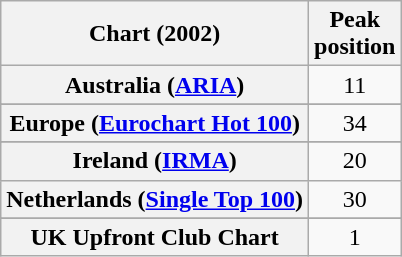<table class="wikitable sortable plainrowheaders">
<tr>
<th scope="col">Chart (2002)</th>
<th scope="col">Peak<br>position</th>
</tr>
<tr>
<th scope="row">Australia (<a href='#'>ARIA</a>)</th>
<td align="center">11</td>
</tr>
<tr>
</tr>
<tr>
</tr>
<tr>
<th scope="row">Europe (<a href='#'>Eurochart Hot 100</a>)</th>
<td align="center">34</td>
</tr>
<tr>
</tr>
<tr>
<th scope="row">Ireland (<a href='#'>IRMA</a>)</th>
<td align="center">20</td>
</tr>
<tr>
<th scope="row">Netherlands (<a href='#'>Single Top 100</a>)</th>
<td align="center">30</td>
</tr>
<tr>
</tr>
<tr>
</tr>
<tr>
<th scope="row">UK Upfront Club Chart</th>
<td align="center">1</td>
</tr>
</table>
